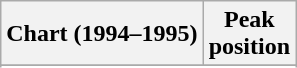<table class="wikitable sortable">
<tr>
<th align="left">Chart (1994–1995)</th>
<th align="center">Peak<br>position</th>
</tr>
<tr>
</tr>
<tr>
</tr>
</table>
